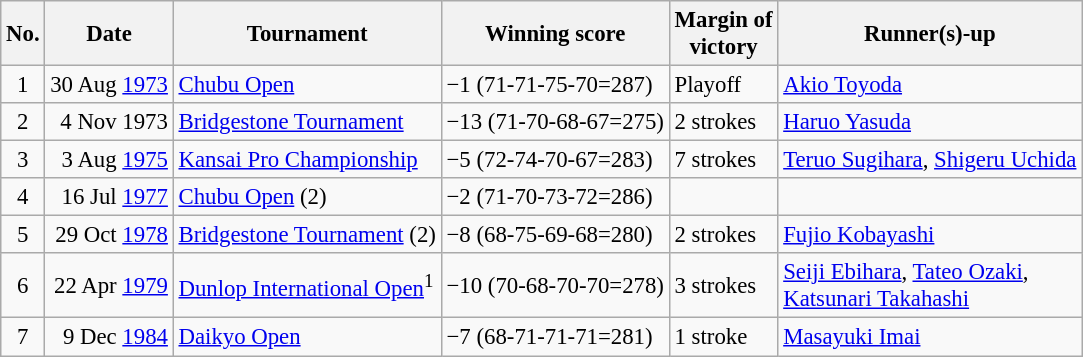<table class="wikitable" style="font-size:95%;">
<tr>
<th>No.</th>
<th>Date</th>
<th>Tournament</th>
<th>Winning score</th>
<th>Margin of<br>victory</th>
<th>Runner(s)-up</th>
</tr>
<tr>
<td align=center>1</td>
<td align=right>30 Aug <a href='#'>1973</a></td>
<td><a href='#'>Chubu Open</a></td>
<td>−1 (71-71-75-70=287)</td>
<td>Playoff</td>
<td> <a href='#'>Akio Toyoda</a></td>
</tr>
<tr>
<td align=center>2</td>
<td align=right>4 Nov 1973</td>
<td><a href='#'>Bridgestone Tournament</a></td>
<td>−13 (71-70-68-67=275)</td>
<td>2 strokes</td>
<td> <a href='#'>Haruo Yasuda</a></td>
</tr>
<tr>
<td align=center>3</td>
<td align=right>3 Aug <a href='#'>1975</a></td>
<td><a href='#'>Kansai Pro Championship</a></td>
<td>−5 (72-74-70-67=283)</td>
<td>7 strokes</td>
<td> <a href='#'>Teruo Sugihara</a>,  <a href='#'>Shigeru Uchida</a></td>
</tr>
<tr>
<td align=center>4</td>
<td align=right>16 Jul <a href='#'>1977</a></td>
<td><a href='#'>Chubu Open</a> (2)</td>
<td>−2 (71-70-73-72=286)</td>
<td></td>
<td></td>
</tr>
<tr>
<td align=center>5</td>
<td align=right>29 Oct <a href='#'>1978</a></td>
<td><a href='#'>Bridgestone Tournament</a> (2)</td>
<td>−8 (68-75-69-68=280)</td>
<td>2 strokes</td>
<td> <a href='#'>Fujio Kobayashi</a></td>
</tr>
<tr>
<td align=center>6</td>
<td align=right>22 Apr <a href='#'>1979</a></td>
<td><a href='#'>Dunlop International Open</a><sup>1</sup></td>
<td>−10 (70-68-70-70=278)</td>
<td>3 strokes</td>
<td> <a href='#'>Seiji Ebihara</a>,  <a href='#'>Tateo Ozaki</a>,<br> <a href='#'>Katsunari Takahashi</a></td>
</tr>
<tr>
<td align=center>7</td>
<td align=right>9 Dec <a href='#'>1984</a></td>
<td><a href='#'>Daikyo Open</a></td>
<td>−7 (68-71-71-71=281)</td>
<td>1 stroke</td>
<td> <a href='#'>Masayuki Imai</a></td>
</tr>
</table>
